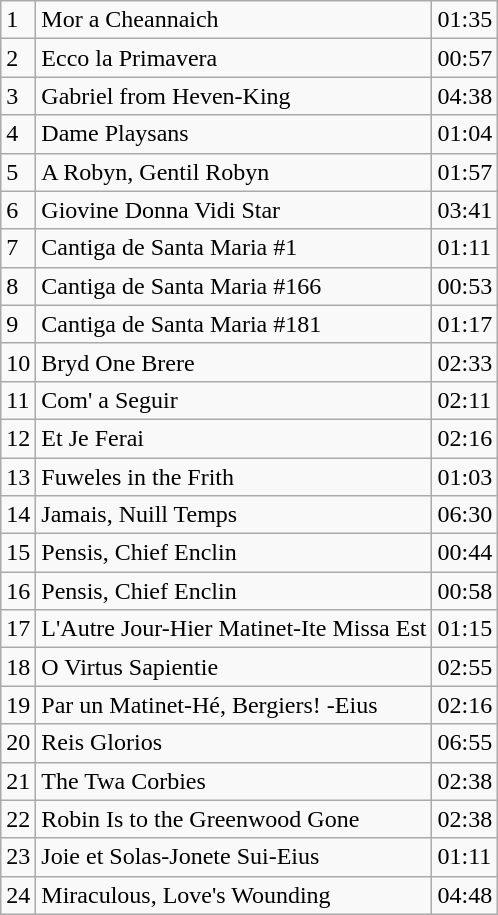<table class="wikitable">
<tr>
<td>1</td>
<td>Mor a Cheannaich</td>
<td>01:35</td>
</tr>
<tr>
<td>2</td>
<td>Ecco la Primavera</td>
<td>00:57</td>
</tr>
<tr>
<td>3</td>
<td>Gabriel from Heven-King</td>
<td>04:38</td>
</tr>
<tr>
<td>4</td>
<td>Dame Playsans</td>
<td>01:04</td>
</tr>
<tr>
<td>5</td>
<td>A Robyn, Gentil Robyn</td>
<td>01:57</td>
</tr>
<tr>
<td>6</td>
<td>Giovine Donna Vidi Star</td>
<td>03:41</td>
</tr>
<tr>
<td>7</td>
<td>Cantiga de Santa Maria #1</td>
<td>01:11</td>
</tr>
<tr>
<td>8</td>
<td>Cantiga de Santa Maria #166</td>
<td>00:53</td>
</tr>
<tr>
<td>9</td>
<td>Cantiga de Santa Maria #181</td>
<td>01:17</td>
</tr>
<tr>
<td>10</td>
<td>Bryd One Brere</td>
<td>02:33</td>
</tr>
<tr>
<td>11</td>
<td>Com' a Seguir</td>
<td>02:11</td>
</tr>
<tr>
<td>12</td>
<td>Et Je Ferai</td>
<td>02:16</td>
</tr>
<tr>
<td>13</td>
<td>Fuweles in the Frith</td>
<td>01:03</td>
</tr>
<tr>
<td>14</td>
<td>Jamais, Nuill Temps</td>
<td>06:30</td>
</tr>
<tr>
<td>15</td>
<td>Pensis, Chief Enclin</td>
<td>00:44</td>
</tr>
<tr>
<td>16</td>
<td>Pensis, Chief Enclin</td>
<td>00:58</td>
</tr>
<tr>
<td>17</td>
<td>L'Autre Jour-Hier Matinet-Ite Missa Est</td>
<td>01:15</td>
</tr>
<tr>
<td>18</td>
<td>O Virtus Sapientie</td>
<td>02:55</td>
</tr>
<tr>
<td>19</td>
<td>Par un Matinet-Hé, Bergiers! -Eius</td>
<td>02:16</td>
</tr>
<tr>
<td>20</td>
<td>Reis Glorios</td>
<td>06:55</td>
</tr>
<tr>
<td>21</td>
<td>The Twa Corbies</td>
<td>02:38</td>
</tr>
<tr>
<td>22</td>
<td>Robin Is to the Greenwood Gone</td>
<td>02:38</td>
</tr>
<tr>
<td>23</td>
<td>Joie et Solas-Jonete Sui-Eius</td>
<td>01:11</td>
</tr>
<tr>
<td>24</td>
<td>Miraculous, Love's Wounding</td>
<td>04:48</td>
</tr>
</table>
